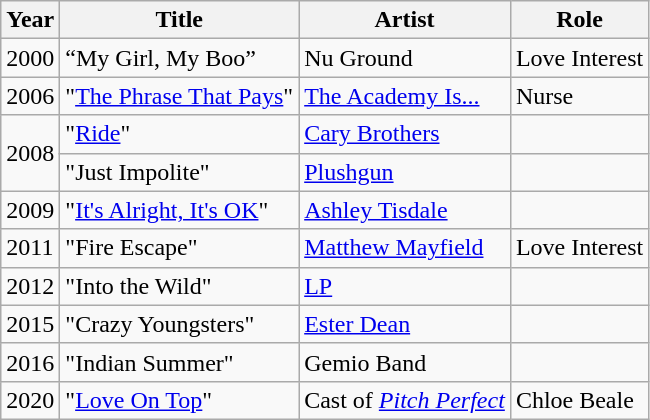<table class="wikitable sortable">
<tr>
<th>Year</th>
<th>Title</th>
<th>Artist</th>
<th class="unsortable">Role</th>
</tr>
<tr>
<td>2000</td>
<td>“My Girl, My Boo”</td>
<td>Nu Ground</td>
<td>Love Interest</td>
</tr>
<tr>
<td>2006</td>
<td>"<a href='#'>The Phrase That Pays</a>"</td>
<td><a href='#'>The Academy Is...</a></td>
<td>Nurse</td>
</tr>
<tr>
<td rowspan="2">2008</td>
<td>"<a href='#'>Ride</a>"</td>
<td><a href='#'>Cary Brothers</a></td>
<td></td>
</tr>
<tr>
<td>"Just Impolite"</td>
<td><a href='#'>Plushgun</a></td>
<td></td>
</tr>
<tr>
<td>2009</td>
<td>"<a href='#'>It's Alright, It's OK</a>"</td>
<td><a href='#'>Ashley Tisdale</a></td>
<td></td>
</tr>
<tr>
<td>2011</td>
<td>"Fire Escape"</td>
<td><a href='#'>Matthew Mayfield</a></td>
<td>Love Interest</td>
</tr>
<tr>
<td>2012</td>
<td>"Into the Wild"</td>
<td><a href='#'>LP</a></td>
<td></td>
</tr>
<tr>
<td>2015</td>
<td>"Crazy Youngsters"</td>
<td><a href='#'>Ester Dean</a></td>
<td></td>
</tr>
<tr>
<td>2016</td>
<td>"Indian Summer"</td>
<td>Gemio Band</td>
<td></td>
</tr>
<tr>
<td>2020</td>
<td>"<a href='#'>Love On Top</a>"</td>
<td>Cast of <em><a href='#'>Pitch Perfect</a></em></td>
<td>Chloe Beale</td>
</tr>
</table>
